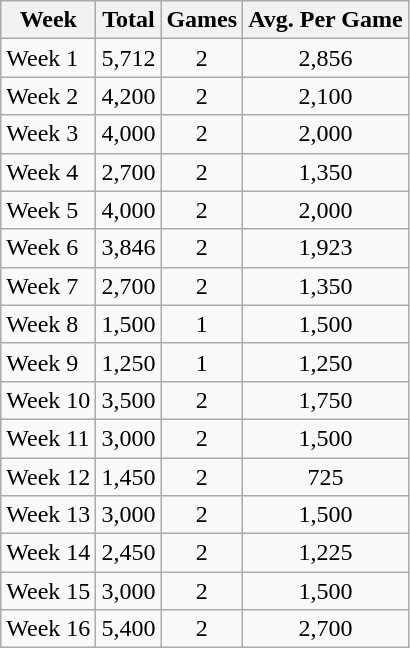<table class="wikitable sortable"  style="text-align: center;">
<tr>
<th>Week</th>
<th>Total</th>
<th>Games</th>
<th>Avg. Per Game</th>
</tr>
<tr>
<td style="text-align: left">Week 1</td>
<td>5,712</td>
<td>2</td>
<td>2,856</td>
</tr>
<tr>
<td style="text-align: left">Week 2</td>
<td>4,200</td>
<td>2</td>
<td>2,100</td>
</tr>
<tr>
<td style="text-align: left">Week 3</td>
<td>4,000</td>
<td>2</td>
<td>2,000</td>
</tr>
<tr>
<td style="text-align: left">Week 4</td>
<td>2,700</td>
<td>2</td>
<td>1,350</td>
</tr>
<tr>
<td style="text-align: left">Week 5</td>
<td>4,000</td>
<td>2</td>
<td>2,000</td>
</tr>
<tr>
<td style="text-align: left">Week 6</td>
<td>3,846</td>
<td>2</td>
<td>1,923</td>
</tr>
<tr>
<td style="text-align: left">Week 7</td>
<td>2,700</td>
<td>2</td>
<td>1,350</td>
</tr>
<tr>
<td style="text-align: left">Week 8</td>
<td>1,500</td>
<td>1</td>
<td>1,500</td>
</tr>
<tr>
<td style="text-align: left">Week 9</td>
<td>1,250</td>
<td>1</td>
<td>1,250</td>
</tr>
<tr>
<td style="text-align: left">Week 10</td>
<td>3,500</td>
<td>2</td>
<td>1,750</td>
</tr>
<tr>
<td style="text-align: left">Week 11</td>
<td>3,000</td>
<td>2</td>
<td>1,500</td>
</tr>
<tr>
<td style="text-align: left">Week 12</td>
<td>1,450</td>
<td>2</td>
<td>725</td>
</tr>
<tr>
<td style="text-align: left">Week 13</td>
<td>3,000</td>
<td>2</td>
<td>1,500</td>
</tr>
<tr>
<td style="text-align: left">Week 14</td>
<td>2,450</td>
<td>2</td>
<td>1,225</td>
</tr>
<tr>
<td style="text-align: left">Week 15</td>
<td>3,000</td>
<td>2</td>
<td>1,500</td>
</tr>
<tr>
<td style="text-align: left">Week 16</td>
<td>5,400</td>
<td>2</td>
<td>2,700</td>
</tr>
</table>
